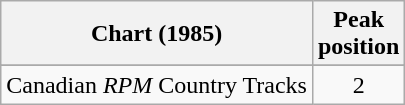<table class="wikitable sortable">
<tr>
<th align="left">Chart (1985)</th>
<th align="center">Peak<br>position</th>
</tr>
<tr>
</tr>
<tr>
<td align="left">Canadian <em>RPM</em> Country Tracks</td>
<td align="center">2</td>
</tr>
</table>
